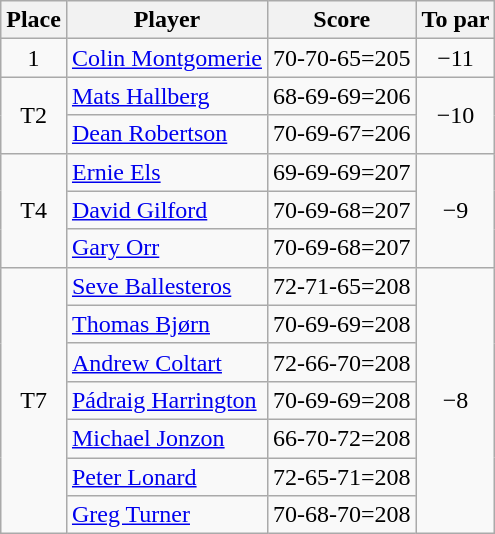<table class="wikitable">
<tr>
<th>Place</th>
<th>Player</th>
<th>Score</th>
<th>To par</th>
</tr>
<tr>
<td align=center>1</td>
<td> <a href='#'>Colin Montgomerie</a></td>
<td align=center>70-70-65=205</td>
<td align=center>−11</td>
</tr>
<tr>
<td rowspan="2" align=center>T2</td>
<td> <a href='#'>Mats Hallberg</a></td>
<td align=center>68-69-69=206</td>
<td rowspan="2" align=center>−10</td>
</tr>
<tr>
<td> <a href='#'>Dean Robertson</a></td>
<td align=center>70-69-67=206</td>
</tr>
<tr>
<td rowspan="3" align=center>T4</td>
<td> <a href='#'>Ernie Els</a></td>
<td align=center>69-69-69=207</td>
<td rowspan="3" align=center>−9</td>
</tr>
<tr>
<td> <a href='#'>David Gilford</a></td>
<td align=center>70-69-68=207</td>
</tr>
<tr>
<td> <a href='#'>Gary Orr</a></td>
<td align=center>70-69-68=207</td>
</tr>
<tr>
<td rowspan="7" align=center>T7</td>
<td> <a href='#'>Seve Ballesteros</a></td>
<td align=center>72-71-65=208</td>
<td rowspan="7" align=center>−8</td>
</tr>
<tr>
<td> <a href='#'>Thomas Bjørn</a></td>
<td align=center>70-69-69=208</td>
</tr>
<tr>
<td> <a href='#'>Andrew Coltart</a></td>
<td align=center>72-66-70=208</td>
</tr>
<tr>
<td> <a href='#'>Pádraig Harrington</a></td>
<td align=center>70-69-69=208</td>
</tr>
<tr>
<td> <a href='#'>Michael Jonzon</a></td>
<td align=center>66-70-72=208</td>
</tr>
<tr>
<td> <a href='#'>Peter Lonard</a></td>
<td align=center>72-65-71=208</td>
</tr>
<tr>
<td> <a href='#'>Greg Turner</a></td>
<td align=center>70-68-70=208</td>
</tr>
</table>
